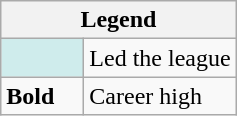<table class="wikitable">
<tr>
<th colspan="2">Legend</th>
</tr>
<tr>
<td style="background:#cfecec; width:3em;"></td>
<td>Led the league</td>
</tr>
<tr>
<td><strong>Bold</strong></td>
<td>Career high</td>
</tr>
</table>
